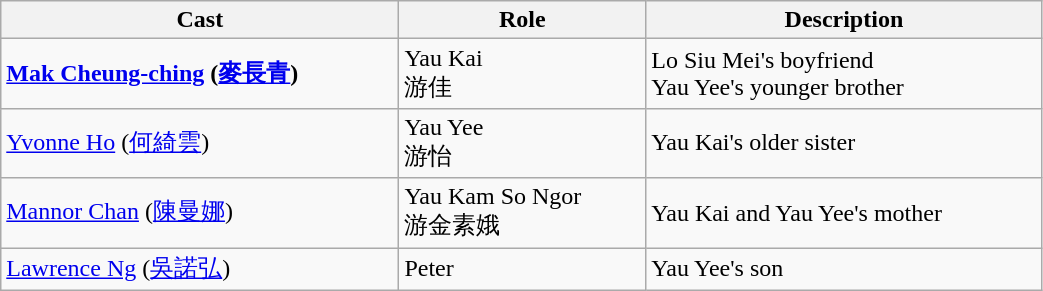<table class="wikitable" width="55%">
<tr>
<th>Cast</th>
<th>Role</th>
<th>Description</th>
</tr>
<tr>
<td><strong><a href='#'>Mak Cheung-ching</a></strong> <strong>(<a href='#'>麥長青</a>)</strong></td>
<td>Yau Kai <br> 游佳</td>
<td>Lo Siu Mei's boyfriend <br> Yau Yee's younger brother</td>
</tr>
<tr>
<td><a href='#'>Yvonne Ho</a> (<a href='#'>何綺雲</a>)</td>
<td>Yau Yee <br> 游怡</td>
<td>Yau Kai's older sister</td>
</tr>
<tr>
<td><a href='#'>Mannor Chan</a> (<a href='#'>陳曼娜</a>)</td>
<td>Yau Kam So Ngor <br> 游金素娥</td>
<td>Yau Kai and Yau Yee's mother</td>
</tr>
<tr>
<td><a href='#'>Lawrence Ng</a> (<a href='#'>吳諾弘</a>)</td>
<td>Peter</td>
<td>Yau Yee's son</td>
</tr>
</table>
